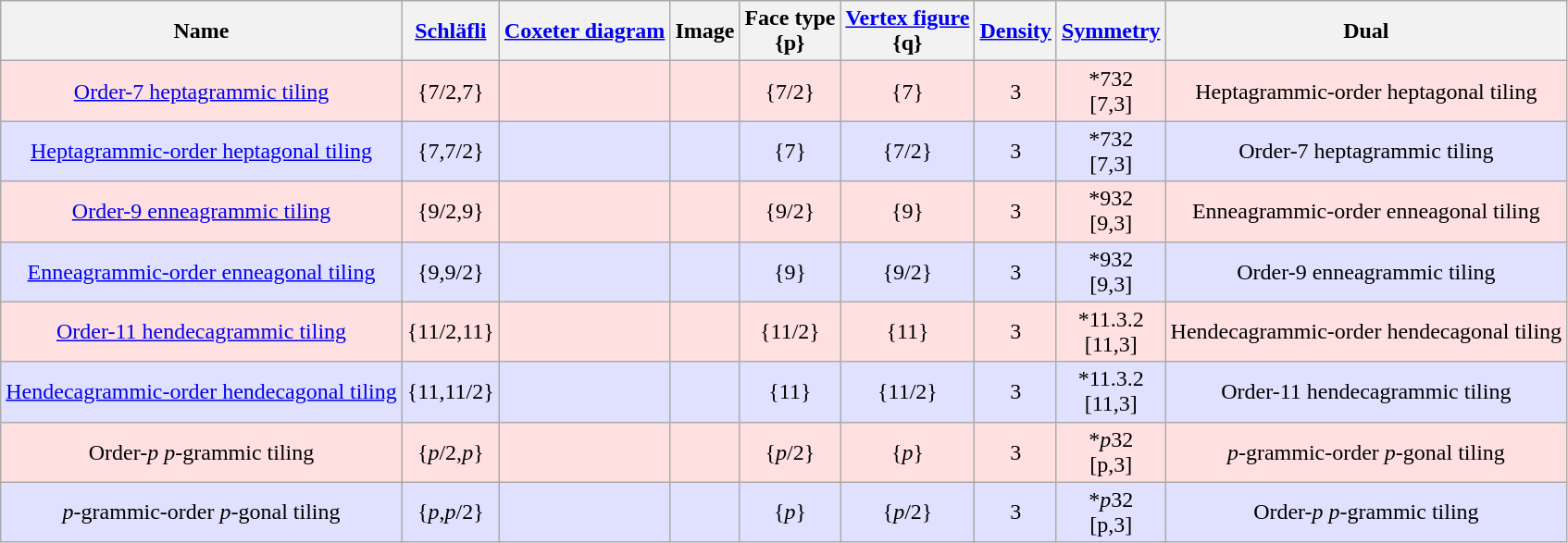<table class="wikitable" style="text-align:center;">
<tr>
<th>Name</th>
<th><a href='#'>Schläfli</a></th>
<th><a href='#'>Coxeter diagram</a></th>
<th>Image</th>
<th>Face type<br>{p}</th>
<th><a href='#'>Vertex figure</a><br>{q}</th>
<th><a href='#'>Density</a></th>
<th><a href='#'>Symmetry</a></th>
<th>Dual</th>
</tr>
<tr BGCOLOR="#ffe0e0" align=center>
<td><a href='#'>Order-7 heptagrammic tiling</a></td>
<td>{7/2,7}</td>
<td></td>
<td></td>
<td>{7/2}<br></td>
<td>{7}<br></td>
<td>3</td>
<td>*732<br>[7,3]</td>
<td>Heptagrammic-order heptagonal tiling</td>
</tr>
<tr BGCOLOR="#e0e0ff" align=center>
<td><a href='#'>Heptagrammic-order heptagonal tiling</a></td>
<td>{7,7/2}</td>
<td></td>
<td></td>
<td>{7}<br></td>
<td>{7/2}<br></td>
<td>3</td>
<td>*732<br>[7,3]</td>
<td>Order-7 heptagrammic tiling</td>
</tr>
<tr BGCOLOR="#ffe0e0" align=center>
<td><a href='#'>Order-9 enneagrammic tiling</a></td>
<td>{9/2,9}</td>
<td></td>
<td></td>
<td>{9/2}<br></td>
<td>{9}<br></td>
<td>3</td>
<td>*932<br>[9,3]</td>
<td>Enneagrammic-order enneagonal tiling</td>
</tr>
<tr BGCOLOR="#e0e0ff" align=center>
<td><a href='#'>Enneagrammic-order enneagonal tiling</a></td>
<td>{9,9/2}</td>
<td></td>
<td></td>
<td>{9}<br></td>
<td>{9/2}<br></td>
<td>3</td>
<td>*932<br>[9,3]</td>
<td>Order-9 enneagrammic tiling</td>
</tr>
<tr BGCOLOR="#ffe0e0" align=center>
<td><a href='#'>Order-11 hendecagrammic tiling</a></td>
<td>{11/2,11}</td>
<td></td>
<td></td>
<td>{11/2}<br></td>
<td>{11}<br></td>
<td>3</td>
<td>*11.3.2<br>[11,3]</td>
<td>Hendecagrammic-order hendecagonal tiling</td>
</tr>
<tr BGCOLOR="#e0e0ff" align=center>
<td><a href='#'>Hendecagrammic-order hendecagonal tiling</a></td>
<td>{11,11/2}</td>
<td></td>
<td></td>
<td>{11}<br></td>
<td>{11/2}<br></td>
<td>3</td>
<td>*11.3.2<br>[11,3]</td>
<td>Order-11 hendecagrammic tiling</td>
</tr>
<tr BGCOLOR="#ffe0e0" align=center>
<td>Order-<em>p</em> <em>p</em>-grammic tiling</td>
<td>{<em>p</em>/2,<em>p</em>}</td>
<td></td>
<td> </td>
<td>{<em>p</em>/2}</td>
<td>{<em>p</em>}</td>
<td>3</td>
<td>*<em>p</em>32<br>[p,3]</td>
<td><em>p</em>-grammic-order <em>p</em>-gonal tiling</td>
</tr>
<tr BGCOLOR="#e0e0ff" align=center>
<td><em>p</em>-grammic-order <em>p</em>-gonal tiling</td>
<td>{<em>p</em>,<em>p</em>/2}</td>
<td></td>
<td> </td>
<td>{<em>p</em>}</td>
<td>{<em>p</em>/2}</td>
<td>3</td>
<td>*<em>p</em>32<br>[p,3]</td>
<td>Order-<em>p</em> <em>p</em>-grammic tiling</td>
</tr>
</table>
